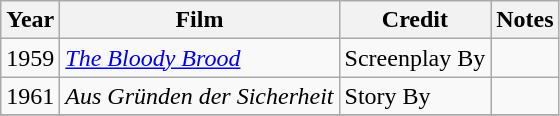<table class="wikitable">
<tr>
<th>Year</th>
<th>Film</th>
<th>Credit</th>
<th>Notes</th>
</tr>
<tr>
<td>1959</td>
<td><em><a href='#'>The Bloody Brood</a></em></td>
<td>Screenplay By</td>
<td></td>
</tr>
<tr>
<td>1961</td>
<td><em>Aus Gründen der Sicherheit</em></td>
<td>Story By</td>
<td></td>
</tr>
<tr>
</tr>
</table>
